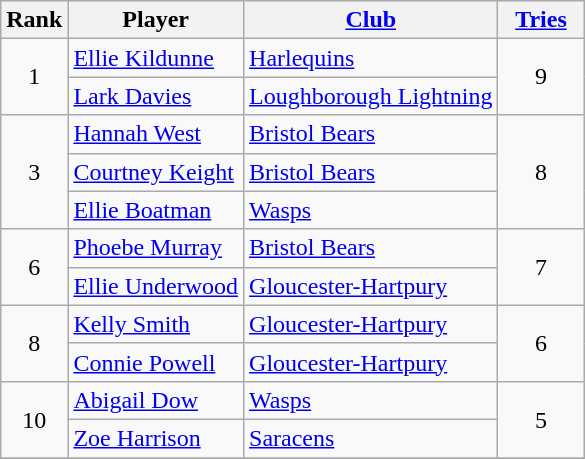<table class="wikitable" style="text-align:center">
<tr>
<th>Rank</th>
<th>Player</th>
<th><a href='#'>Club</a></th>
<th style="width:50px;"><a href='#'>Tries</a></th>
</tr>
<tr>
<td rowspan=2>1</td>
<td align=left> <a href='#'>Ellie Kildunne</a></td>
<td align=left><a href='#'>Harlequins</a></td>
<td rowspan=2>9</td>
</tr>
<tr>
<td align=left> <a href='#'>Lark Davies</a></td>
<td align=left><a href='#'>Loughborough Lightning</a></td>
</tr>
<tr>
<td rowspan=3>3</td>
<td align=left> <a href='#'>Hannah West</a></td>
<td align=left><a href='#'>Bristol Bears</a></td>
<td rowspan=3>8</td>
</tr>
<tr>
<td align=left> <a href='#'>Courtney Keight</a></td>
<td align=left><a href='#'>Bristol Bears</a></td>
</tr>
<tr>
<td align=left> <a href='#'>Ellie Boatman</a></td>
<td align=left><a href='#'>Wasps</a></td>
</tr>
<tr>
<td rowspan=2>6</td>
<td align=left> <a href='#'>Phoebe Murray</a></td>
<td align=left><a href='#'>Bristol Bears</a></td>
<td rowspan=2>7</td>
</tr>
<tr>
<td align=left> <a href='#'>Ellie Underwood</a></td>
<td align=left><a href='#'>Gloucester-Hartpury</a></td>
</tr>
<tr>
<td rowspan=2>8</td>
<td align=left> <a href='#'>Kelly Smith</a></td>
<td align=left><a href='#'>Gloucester-Hartpury</a></td>
<td rowspan=2>6</td>
</tr>
<tr>
<td align=left> <a href='#'>Connie Powell</a></td>
<td align=left><a href='#'>Gloucester-Hartpury</a></td>
</tr>
<tr>
<td rowspan=2>10</td>
<td align=left> <a href='#'>Abigail Dow</a></td>
<td align=left><a href='#'>Wasps</a></td>
<td rowspan=2>5</td>
</tr>
<tr>
<td align=left> <a href='#'>Zoe Harrison</a></td>
<td align=left><a href='#'>Saracens</a></td>
</tr>
<tr>
</tr>
</table>
